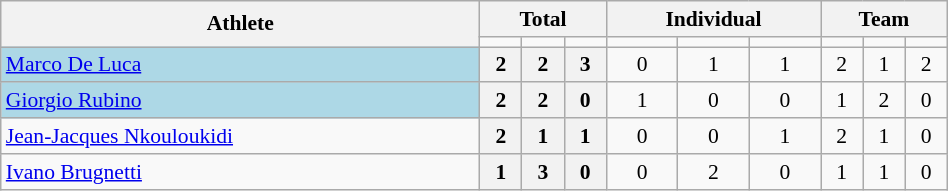<table class="wikitable" width=50% style="font-size:90%; text-align:center;">
<tr>
<th rowspan=2>Athlete</th>
<th colspan=3>Total</th>
<th colspan=3>Individual</th>
<th colspan=3>Team</th>
</tr>
<tr>
<td></td>
<td></td>
<td></td>
<td></td>
<td></td>
<td></td>
<td></td>
<td></td>
<td></td>
</tr>
<tr>
<td align=left bgcolor=lightblue><a href='#'>Marco De Luca</a></td>
<th>2</th>
<th>2</th>
<th>3</th>
<td>0</td>
<td>1</td>
<td>1</td>
<td>2</td>
<td>1</td>
<td>2</td>
</tr>
<tr>
<td align=left bgcolor=lightblue><a href='#'>Giorgio Rubino</a></td>
<th>2</th>
<th>2</th>
<th>0</th>
<td>1</td>
<td>0</td>
<td>0</td>
<td>1</td>
<td>2</td>
<td>0</td>
</tr>
<tr>
<td align=left><a href='#'>Jean-Jacques Nkouloukidi</a></td>
<th>2</th>
<th>1</th>
<th>1</th>
<td>0</td>
<td>0</td>
<td>1</td>
<td>2</td>
<td>1</td>
<td>0</td>
</tr>
<tr>
<td align=left><a href='#'>Ivano Brugnetti</a></td>
<th>1</th>
<th>3</th>
<th>0</th>
<td>0</td>
<td>2</td>
<td>0</td>
<td>1</td>
<td>1</td>
<td>0</td>
</tr>
</table>
